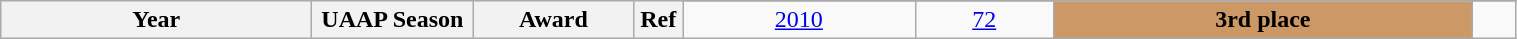<table class="wikitable sortable" style="text-align:center" width="80%">
<tr>
<th style="width:200px;" rowspan="2">Year</th>
<th style="width:100px;" rowspan="2">UAAP Season</th>
<th style="width:100px;" rowspan="2">Award</th>
<th style="width:25px;" rowspan="2">Ref</th>
</tr>
<tr align=center>
<td><a href='#'>2010</a></td>
<td><a href='#'>72</a></td>
<td style="background: #c96;"><strong>3rd place</strong></td>
<td></td>
</tr>
</table>
